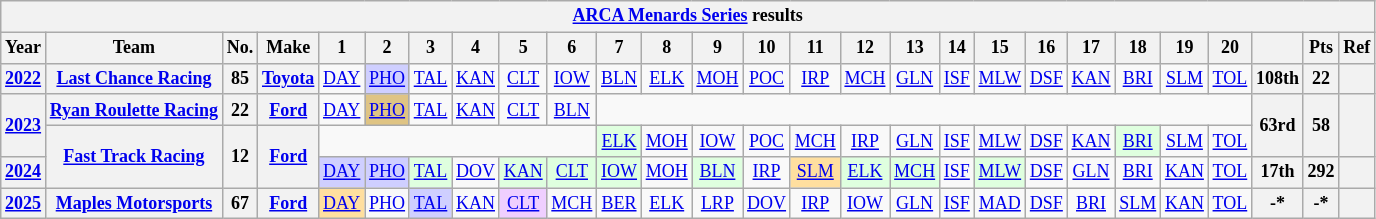<table class="wikitable" style="text-align:center; font-size:75%">
<tr>
<th colspan=27><a href='#'>ARCA Menards Series</a> results</th>
</tr>
<tr>
<th>Year</th>
<th>Team</th>
<th>No.</th>
<th>Make</th>
<th>1</th>
<th>2</th>
<th>3</th>
<th>4</th>
<th>5</th>
<th>6</th>
<th>7</th>
<th>8</th>
<th>9</th>
<th>10</th>
<th>11</th>
<th>12</th>
<th>13</th>
<th>14</th>
<th>15</th>
<th>16</th>
<th>17</th>
<th>18</th>
<th>19</th>
<th>20</th>
<th></th>
<th>Pts</th>
<th>Ref</th>
</tr>
<tr>
<th><a href='#'>2022</a></th>
<th><a href='#'>Last Chance Racing</a></th>
<th>85</th>
<th><a href='#'>Toyota</a></th>
<td><a href='#'>DAY</a></td>
<td style="background:#CFCFFF;"><a href='#'>PHO</a><br></td>
<td><a href='#'>TAL</a></td>
<td><a href='#'>KAN</a></td>
<td><a href='#'>CLT</a></td>
<td><a href='#'>IOW</a></td>
<td><a href='#'>BLN</a></td>
<td><a href='#'>ELK</a></td>
<td><a href='#'>MOH</a></td>
<td><a href='#'>POC</a></td>
<td><a href='#'>IRP</a></td>
<td><a href='#'>MCH</a></td>
<td><a href='#'>GLN</a></td>
<td><a href='#'>ISF</a></td>
<td><a href='#'>MLW</a></td>
<td><a href='#'>DSF</a></td>
<td><a href='#'>KAN</a></td>
<td><a href='#'>BRI</a></td>
<td><a href='#'>SLM</a></td>
<td><a href='#'>TOL</a></td>
<th>108th</th>
<th>22</th>
<th></th>
</tr>
<tr>
<th rowspan=2><a href='#'>2023</a></th>
<th><a href='#'>Ryan Roulette Racing</a></th>
<th>22</th>
<th><a href='#'>Ford</a></th>
<td><a href='#'>DAY</a></td>
<td style="background:#DFC484;"><a href='#'>PHO</a><br></td>
<td><a href='#'>TAL</a></td>
<td><a href='#'>KAN</a></td>
<td><a href='#'>CLT</a></td>
<td><a href='#'>BLN</a></td>
<td colspan=14></td>
<th rowspan=2>63rd</th>
<th rowspan=2>58</th>
<th rowspan=2></th>
</tr>
<tr>
<th rowspan=2><a href='#'>Fast Track Racing</a></th>
<th rowspan=2>12</th>
<th rowspan=2><a href='#'>Ford</a></th>
<td colspan=6></td>
<td style="background:#DFFFDF;"><a href='#'>ELK</a><br></td>
<td><a href='#'>MOH</a></td>
<td><a href='#'>IOW</a></td>
<td><a href='#'>POC</a></td>
<td><a href='#'>MCH</a></td>
<td><a href='#'>IRP</a></td>
<td><a href='#'>GLN</a></td>
<td><a href='#'>ISF</a></td>
<td><a href='#'>MLW</a></td>
<td><a href='#'>DSF</a></td>
<td><a href='#'>KAN</a></td>
<td style="background:#DFFFDF;"><a href='#'>BRI</a><br></td>
<td><a href='#'>SLM</a></td>
<td><a href='#'>TOL</a></td>
</tr>
<tr>
<th><a href='#'>2024</a></th>
<td style="background:#CFCFFF;"><a href='#'>DAY</a><br></td>
<td style="background:#CFCFFF;"><a href='#'>PHO</a><br></td>
<td style="background:#DFFFDF;"><a href='#'>TAL</a><br></td>
<td><a href='#'>DOV</a></td>
<td style="background:#DFFFDF;"><a href='#'>KAN</a><br></td>
<td style="background:#DFFFDF;"><a href='#'>CLT</a><br></td>
<td style="background:#DFFFDF;"><a href='#'>IOW</a><br></td>
<td><a href='#'>MOH</a></td>
<td style="background:#DFFFDF;"><a href='#'>BLN</a><br></td>
<td><a href='#'>IRP</a></td>
<td style="background:#FFDF9F;"><a href='#'>SLM</a><br></td>
<td style="background:#DFFFDF;"><a href='#'>ELK</a><br></td>
<td style="background:#DFFFDF;"><a href='#'>MCH</a><br></td>
<td><a href='#'>ISF</a></td>
<td style="background:#DFFFDF;"><a href='#'>MLW</a><br></td>
<td><a href='#'>DSF</a></td>
<td><a href='#'>GLN</a></td>
<td><a href='#'>BRI</a></td>
<td><a href='#'>KAN</a></td>
<td><a href='#'>TOL</a></td>
<th>17th</th>
<th>292</th>
<th></th>
</tr>
<tr>
<th><a href='#'>2025</a></th>
<th><a href='#'>Maples Motorsports</a></th>
<th>67</th>
<th><a href='#'>Ford</a></th>
<td style="background:#FFDF9F;"><a href='#'>DAY</a><br></td>
<td><a href='#'>PHO</a></td>
<td style="background:#CFCFFF;"><a href='#'>TAL</a><br></td>
<td><a href='#'>KAN</a></td>
<td style="background:#EFCFFF;"><a href='#'>CLT</a><br></td>
<td><a href='#'>MCH</a></td>
<td><a href='#'>BER</a></td>
<td><a href='#'>ELK</a></td>
<td><a href='#'>LRP</a></td>
<td><a href='#'>DOV</a></td>
<td><a href='#'>IRP</a></td>
<td><a href='#'>IOW</a></td>
<td><a href='#'>GLN</a></td>
<td><a href='#'>ISF</a></td>
<td><a href='#'>MAD</a></td>
<td><a href='#'>DSF</a></td>
<td><a href='#'>BRI</a></td>
<td><a href='#'>SLM</a></td>
<td><a href='#'>KAN</a></td>
<td><a href='#'>TOL</a></td>
<th>-*</th>
<th>-*</th>
<th></th>
</tr>
</table>
